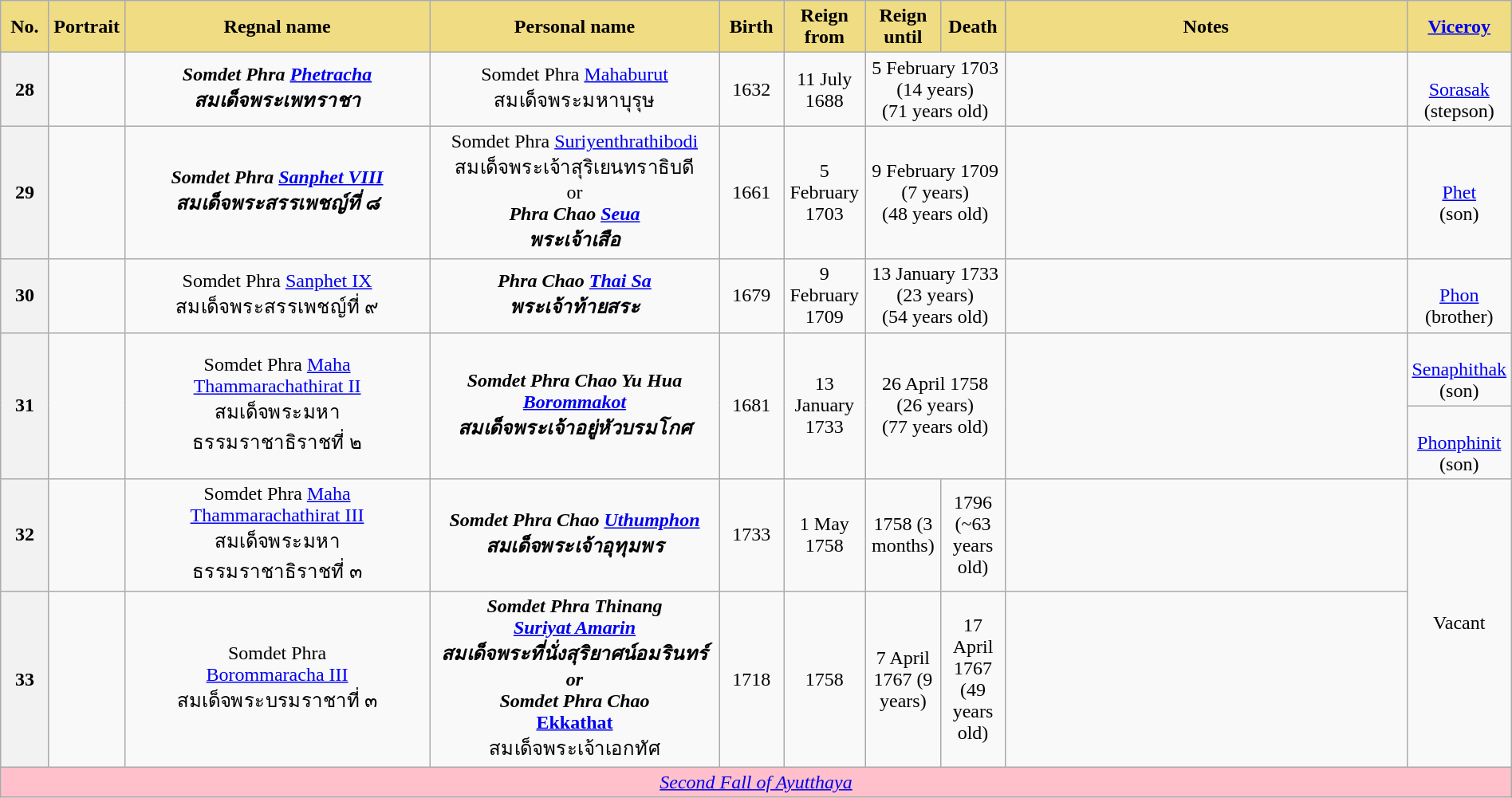<table width=100% class="wikitable">
<tr>
<th style="background-color:#F0DC82" width=3%>No.</th>
<th style="background-color:#F0DC82" width=1%>Portrait</th>
<th style="background-color:#F0DC82" width=19%>Regnal name</th>
<th style="background-color:#F0DC82" width=18%>Personal name</th>
<th style="background-color:#F0DC82" width=4%>Birth</th>
<th style="background-color:#F0DC82" width=4%>Reign from</th>
<th style="background-color:#F0DC82" width=4%>Reign until</th>
<th style="background-color:#F0DC82" width=4%>Death</th>
<th style="background-color:#F0DC82" width=25%>Notes</th>
<th style="background-color:#F0DC82" width=1%><a href='#'>Viceroy</a></th>
</tr>
<tr>
<th align="center">28</th>
<td align="center"></td>
<td align="center"><strong><em>Somdet Phra<em> <a href='#'>Phetracha</a><strong><br>สมเด็จพระเพทราชา</td>
<td align="center"></em></strong>Somdet Phra</em> <a href='#'>Mahaburut</a></strong><br>สมเด็จพระมหาบุรุษ</td>
<td align="center">1632</td>
<td align="center">11 July 1688</td>
<td align="center" colspan="2">5 February 1703 (14 years)<br>(71 years old)</td>
<td></td>
<td align="center"><br><a href='#'>Sorasak</a><br>(stepson)</td>
</tr>
<tr>
<th align="center">29</th>
<td align="center"></td>
<td align="center"><strong><em>Somdet Phra<em> <a href='#'>Sanphet VIII</a><strong><br>สมเด็จพระสรรเพชญ์ที่ ๘</td>
<td align="center"></em></strong>Somdet Phra</em> <a href='#'>Suriyenthrathibodi</a></strong><br>สมเด็จพระเจ้าสุริเยนทราธิบดี<br>or<br><strong><em>Phra Chao<em> <a href='#'>Seua</a><strong><br>พระเจ้าเสือ</td>
<td align="center">1661</td>
<td align="center">5 February 1703</td>
<td align="center" colspan="2">9 February 1709 (7 years)<br>(48 years old)</td>
<td></td>
<td align="center"><br><a href='#'>Phet</a><br>(son)</td>
</tr>
<tr>
<th align="center">30</th>
<td align="center"></td>
<td align="center"></em></strong>Somdet Phra</em> <a href='#'>Sanphet IX</a></strong><br>สมเด็จพระสรรเพชญ์ที่ ๙</td>
<td align="center"><strong><em>Phra Cha<em>o <a href='#'>Thai Sa</a><strong><br>พระเจ้าท้ายสระ</td>
<td align="center">1679</td>
<td align="center">9 February 1709</td>
<td align="center" colspan="2">13 January 1733 (23 years)<br>(54 years old)</td>
<td></td>
<td align="center"><br><a href='#'>Phon</a><br>(brother)</td>
</tr>
<tr>
<th rowspan="2" align="center">31</th>
<td rowspan="2" align="center"></td>
<td rowspan="2" align="center"></em></strong>Somdet Phra</em> <a href='#'>Maha Thammarachathirat II</a></strong><br>สมเด็จพระมหา<br>ธรรมราชาธิราชที่ ๒</td>
<td rowspan="2" align="center"><strong><em>Somdet Phra Chao Yu Hua<em> <a href='#'>Borommakot</a><strong><br>สมเด็จพระเจ้าอยู่หัวบรมโกศ</td>
<td rowspan="2" align="center"> 1681</td>
<td rowspan="2" align="center">13 January 1733</td>
<td colspan="2" rowspan="2" align="center">26 April 1758 (26 years)<br>(77 years old)</td>
<td rowspan="2"></td>
<td align="center"><br><a href='#'>Senaphithak</a><br>(son)</td>
</tr>
<tr>
<td align="center"><br><a href='#'>Phonphinit</a><br>(son)</td>
</tr>
<tr>
<th align="center">32</th>
<td align="center"></td>
<td align="center"></em></strong>Somdet Phra</em> <a href='#'>Maha Thammarachathirat III</a></strong><br>สมเด็จพระมหา<br>ธรรมราชาธิราชที่ ๓</td>
<td align="center"><strong><em>Somdet Phra Chao<em> <a href='#'>Uthumphon</a><strong><br>สมเด็จพระเจ้าอุทุมพร</td>
<td align="center">1733</td>
<td align="center">1 May 1758</td>
<td align="center">1758 (3 months)</td>
<td align="center">1796<br>(~63 years old)</td>
<td></td>
<td rowspan="2" align="center"></em>Vacant<em></td>
</tr>
<tr>
<th align="center">33</th>
<td align="center"></td>
<td align="center"></em></strong>Somdet Phra</em><br><a href='#'>Borommaracha III</a></strong><br>สมเด็จพระบรมราชาที่ ๓</td>
<td align="center"><strong><em>Somdet Phra Thinang<em> <a href='#'>Suriyat Amarin</a><strong><br>สมเด็จพระที่นั่งสุริยาศน์อมรินทร์<br>or<br></em></strong>Somdet Phra Chao</em><br><a href='#'>Ekkathat</a></strong><br>สมเด็จพระเจ้าเอกทัศ</td>
<td align="center">1718</td>
<td align="center">1758</td>
<td align="center">7 April 1767 (9 years)</td>
<td align="center">17 April 1767<br>(49 years old)</td>
<td></td>
</tr>
<tr>
<td align="center" colspan="10" style="background-color:#FFC0CB"><em><a href='#'>Second Fall of Ayutthaya</a></em></td>
</tr>
</table>
